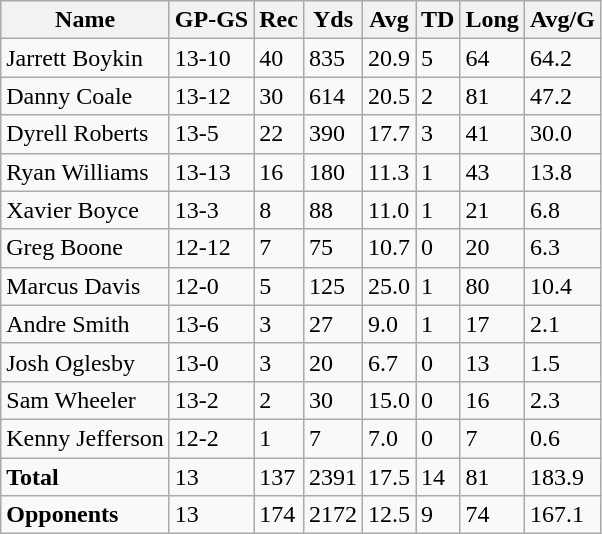<table class="wikitable" style="white-space:nowrap;">
<tr>
<th>Name</th>
<th>GP-GS</th>
<th>Rec</th>
<th>Yds</th>
<th>Avg</th>
<th>TD</th>
<th>Long</th>
<th>Avg/G</th>
</tr>
<tr>
<td>Jarrett Boykin</td>
<td>13-10</td>
<td>40</td>
<td>835</td>
<td>20.9</td>
<td>5</td>
<td>64</td>
<td>64.2</td>
</tr>
<tr>
<td>Danny Coale</td>
<td>13-12</td>
<td>30</td>
<td>614</td>
<td>20.5</td>
<td>2</td>
<td>81</td>
<td>47.2</td>
</tr>
<tr>
<td>Dyrell Roberts</td>
<td>13-5</td>
<td>22</td>
<td>390</td>
<td>17.7</td>
<td>3</td>
<td>41</td>
<td>30.0</td>
</tr>
<tr>
<td>Ryan Williams</td>
<td>13-13</td>
<td>16</td>
<td>180</td>
<td>11.3</td>
<td>1</td>
<td>43</td>
<td>13.8</td>
</tr>
<tr>
<td>Xavier Boyce</td>
<td>13-3</td>
<td>8</td>
<td>88</td>
<td>11.0</td>
<td>1</td>
<td>21</td>
<td>6.8</td>
</tr>
<tr>
<td>Greg Boone</td>
<td>12-12</td>
<td>7</td>
<td>75</td>
<td>10.7</td>
<td>0</td>
<td>20</td>
<td>6.3</td>
</tr>
<tr>
<td>Marcus Davis</td>
<td>12-0</td>
<td>5</td>
<td>125</td>
<td>25.0</td>
<td>1</td>
<td>80</td>
<td>10.4</td>
</tr>
<tr>
<td>Andre Smith</td>
<td>13-6</td>
<td>3</td>
<td>27</td>
<td>9.0</td>
<td>1</td>
<td>17</td>
<td>2.1</td>
</tr>
<tr>
<td>Josh Oglesby</td>
<td>13-0</td>
<td>3</td>
<td>20</td>
<td>6.7</td>
<td>0</td>
<td>13</td>
<td>1.5</td>
</tr>
<tr>
<td>Sam Wheeler</td>
<td>13-2</td>
<td>2</td>
<td>30</td>
<td>15.0</td>
<td>0</td>
<td>16</td>
<td>2.3</td>
</tr>
<tr>
<td>Kenny Jefferson</td>
<td>12-2</td>
<td>1</td>
<td>7</td>
<td>7.0</td>
<td>0</td>
<td>7</td>
<td>0.6</td>
</tr>
<tr>
<td><strong>Total</strong></td>
<td>13</td>
<td>137</td>
<td>2391</td>
<td>17.5</td>
<td>14</td>
<td>81</td>
<td>183.9</td>
</tr>
<tr>
<td><strong>Opponents</strong></td>
<td>13</td>
<td>174</td>
<td>2172</td>
<td>12.5</td>
<td>9</td>
<td>74</td>
<td>167.1</td>
</tr>
</table>
